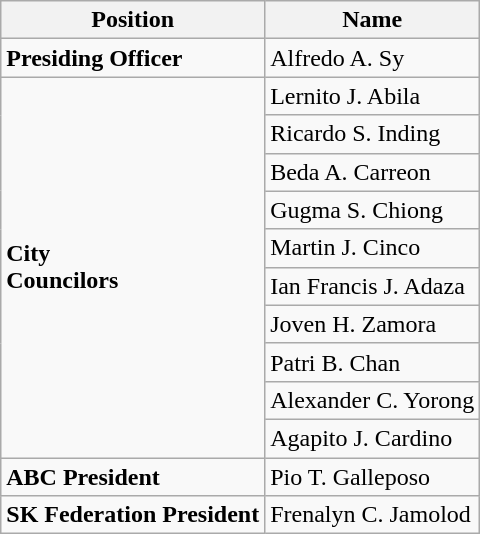<table class=wikitable>
<tr>
<th>Position</th>
<th>Name</th>
</tr>
<tr>
<td><strong>Presiding Officer</strong></td>
<td>Alfredo A. Sy</td>
</tr>
<tr>
<td rowspan=10><strong>City<br>Councilors</strong></td>
<td>Lernito J. Abila</td>
</tr>
<tr>
<td>Ricardo S. Inding</td>
</tr>
<tr>
<td>Beda A. Carreon</td>
</tr>
<tr>
<td>Gugma S. Chiong</td>
</tr>
<tr>
<td>Martin J. Cinco</td>
</tr>
<tr>
<td>Ian Francis J. Adaza</td>
</tr>
<tr>
<td>Joven H. Zamora</td>
</tr>
<tr>
<td>Patri B. Chan</td>
</tr>
<tr>
<td>Alexander C. Yorong</td>
</tr>
<tr>
<td>Agapito J. Cardino</td>
</tr>
<tr>
<td><strong>ABC President</strong></td>
<td>Pio T. Galleposo</td>
</tr>
<tr>
<td><strong>SK Federation President</strong></td>
<td>Frenalyn C. Jamolod</td>
</tr>
</table>
